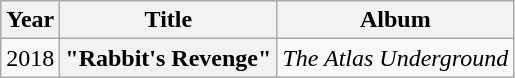<table class="wikitable plainrowheaders" style="text-align:center;">
<tr>
<th style="width:2em;">Year</th>
<th>Title</th>
<th>Album</th>
</tr>
<tr>
<td>2018</td>
<th scope="row">"Rabbit's Revenge" <br></th>
<td><em>The Atlas Underground</em></td>
</tr>
</table>
